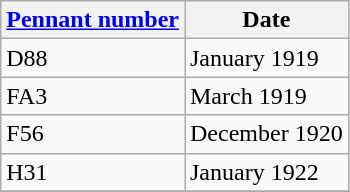<table class="wikitable" style="text-align:left">
<tr>
<th scope="col"><a href='#'>Pennant number</a></th>
<th>Date</th>
</tr>
<tr>
<td scope="row">D88</td>
<td>January 1919</td>
</tr>
<tr>
<td scope="row">FA3</td>
<td>March 1919</td>
</tr>
<tr>
<td scope="row">F56</td>
<td>December 1920</td>
</tr>
<tr>
<td scope="row">H31</td>
<td>January 1922</td>
</tr>
<tr>
</tr>
</table>
